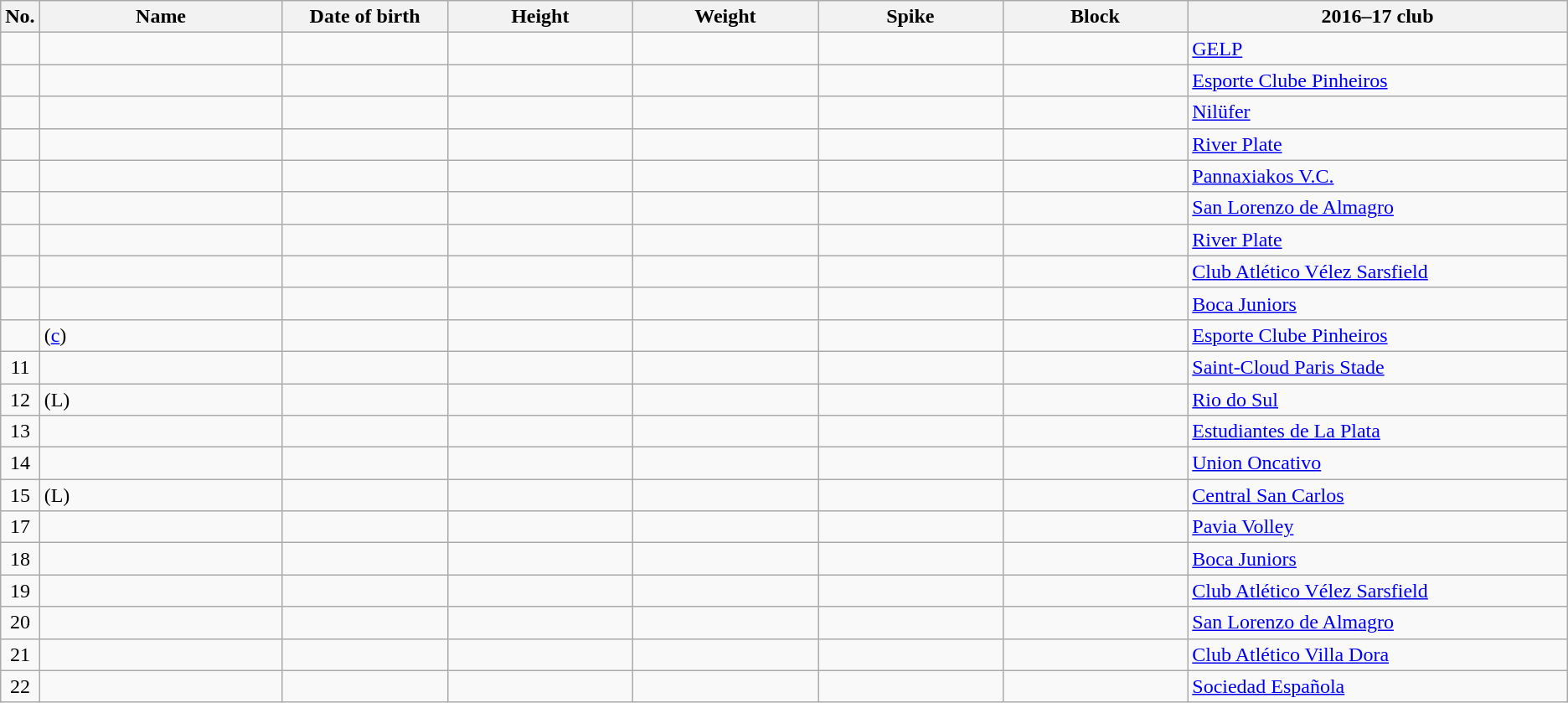<table class="wikitable sortable" style="font-size:100%; text-align:center;">
<tr>
<th>No.</th>
<th style="width:12em">Name</th>
<th style="width:8em">Date of birth</th>
<th style="width:9em">Height</th>
<th style="width:9em">Weight</th>
<th style="width:9em">Spike</th>
<th style="width:9em">Block</th>
<th style="width:19em">2016–17 club</th>
</tr>
<tr>
<td></td>
<td align=left></td>
<td align=right></td>
<td></td>
<td></td>
<td></td>
<td></td>
<td align=left> <a href='#'>GELP</a></td>
</tr>
<tr>
<td></td>
<td align=left></td>
<td align=right></td>
<td></td>
<td></td>
<td></td>
<td></td>
<td align=left> <a href='#'>Esporte Clube Pinheiros</a></td>
</tr>
<tr>
<td></td>
<td align=left></td>
<td align=right></td>
<td></td>
<td></td>
<td></td>
<td></td>
<td align=left> <a href='#'>Nilüfer</a></td>
</tr>
<tr>
<td></td>
<td align=left></td>
<td align=right></td>
<td></td>
<td></td>
<td></td>
<td></td>
<td align=left> <a href='#'>River Plate</a></td>
</tr>
<tr>
<td></td>
<td align=left></td>
<td align=right></td>
<td></td>
<td></td>
<td></td>
<td></td>
<td align=left> <a href='#'>Pannaxiakos V.C.</a></td>
</tr>
<tr>
<td></td>
<td align=left></td>
<td align=right></td>
<td></td>
<td></td>
<td></td>
<td></td>
<td align=left> <a href='#'>San Lorenzo de Almagro</a></td>
</tr>
<tr>
<td></td>
<td align=left></td>
<td align=right></td>
<td></td>
<td></td>
<td></td>
<td></td>
<td align=left> <a href='#'>River Plate</a></td>
</tr>
<tr>
<td></td>
<td align=left></td>
<td align=right></td>
<td></td>
<td></td>
<td></td>
<td></td>
<td align=left> <a href='#'>Club Atlético Vélez Sarsfield</a></td>
</tr>
<tr>
<td></td>
<td align=left></td>
<td align=right></td>
<td></td>
<td></td>
<td></td>
<td></td>
<td align=left> <a href='#'>Boca Juniors</a></td>
</tr>
<tr>
<td></td>
<td align=left> (<a href='#'>c</a>)</td>
<td align=right></td>
<td></td>
<td></td>
<td></td>
<td></td>
<td align=left> <a href='#'>Esporte Clube Pinheiros</a></td>
</tr>
<tr>
<td>11</td>
<td align=left></td>
<td align=right></td>
<td></td>
<td></td>
<td></td>
<td></td>
<td align=left> <a href='#'>Saint-Cloud Paris Stade</a></td>
</tr>
<tr>
<td>12</td>
<td align=left> (L)</td>
<td align=right></td>
<td></td>
<td></td>
<td></td>
<td></td>
<td align=left> <a href='#'>Rio do Sul</a></td>
</tr>
<tr>
<td>13</td>
<td align=left></td>
<td align=right></td>
<td></td>
<td></td>
<td></td>
<td></td>
<td align=left> <a href='#'>Estudiantes de La Plata</a></td>
</tr>
<tr>
<td>14</td>
<td align=left></td>
<td align=right></td>
<td></td>
<td></td>
<td></td>
<td></td>
<td align=left> <a href='#'>Union Oncativo</a></td>
</tr>
<tr>
<td>15</td>
<td align=left> (L)</td>
<td align=right></td>
<td></td>
<td></td>
<td></td>
<td></td>
<td align=left> <a href='#'>Central San Carlos</a></td>
</tr>
<tr>
<td>17</td>
<td align=left></td>
<td align=right></td>
<td></td>
<td></td>
<td></td>
<td></td>
<td align=left> <a href='#'>Pavia Volley</a></td>
</tr>
<tr>
<td>18</td>
<td align=left></td>
<td align=right></td>
<td></td>
<td></td>
<td></td>
<td></td>
<td align=left> <a href='#'>Boca Juniors</a></td>
</tr>
<tr>
<td>19</td>
<td align=left></td>
<td align=right></td>
<td></td>
<td></td>
<td></td>
<td></td>
<td align=left> <a href='#'>Club Atlético Vélez Sarsfield</a></td>
</tr>
<tr>
<td>20</td>
<td align=left></td>
<td align=right></td>
<td></td>
<td></td>
<td></td>
<td></td>
<td align=left> <a href='#'>San Lorenzo de Almagro</a></td>
</tr>
<tr>
<td>21</td>
<td align=left></td>
<td align=right></td>
<td></td>
<td></td>
<td></td>
<td></td>
<td align=left> <a href='#'>Club Atlético Villa Dora</a></td>
</tr>
<tr>
<td>22</td>
<td align=left></td>
<td align=right></td>
<td></td>
<td></td>
<td></td>
<td></td>
<td align=left> <a href='#'>Sociedad Española</a></td>
</tr>
</table>
